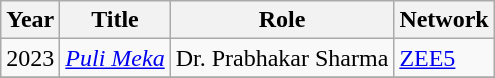<table class="wikitable">
<tr>
<th>Year</th>
<th>Title</th>
<th>Role</th>
<th>Network</th>
</tr>
<tr>
<td>2023</td>
<td><em><a href='#'>Puli Meka</a></em></td>
<td>Dr. Prabhakar Sharma</td>
<td><a href='#'>ZEE5</a></td>
</tr>
<tr>
</tr>
</table>
